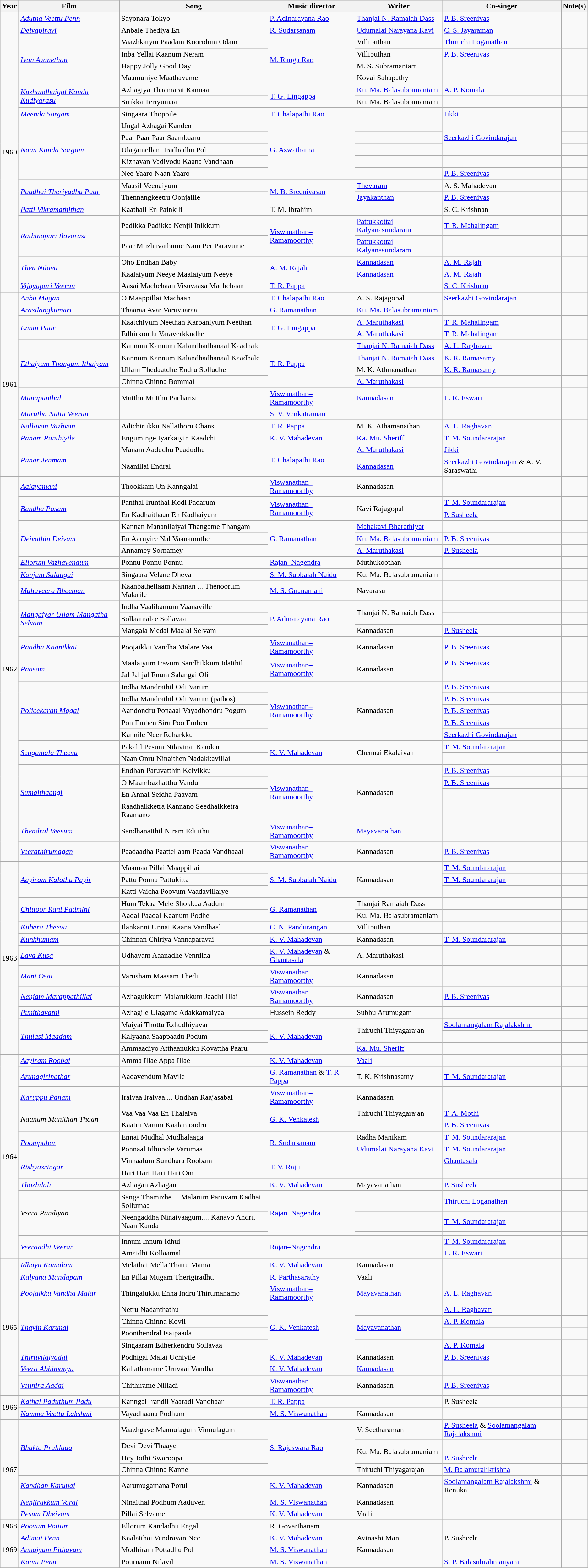<table class="wikitable sortable">
<tr>
<th>Year</th>
<th>Film</th>
<th>Song</th>
<th>Music director</th>
<th>Writer</th>
<th>Co-singer</th>
<th>Note(s)</th>
</tr>
<tr>
<td rowspan="22">1960</td>
<td><em><a href='#'>Adutha Veettu Penn</a></em></td>
<td>Sayonara Tokyo</td>
<td><a href='#'>P. Adinarayana Rao</a></td>
<td><a href='#'>Thanjai N. Ramaiah Dass</a></td>
<td><a href='#'>P. B. Sreenivas</a></td>
<td></td>
</tr>
<tr>
<td><em><a href='#'>Deivapiravi</a></em></td>
<td>Anbale Thediya En</td>
<td><a href='#'>R. Sudarsanam</a></td>
<td><a href='#'>Udumalai Narayana Kavi</a></td>
<td><a href='#'>C. S. Jayaraman</a></td>
<td></td>
</tr>
<tr>
<td rowspan=4><em><a href='#'>Ivan Avanethan</a></em></td>
<td>Vaazhkaiyin Paadam Kooridum Odam</td>
<td rowspan="4"><a href='#'>M. Ranga Rao</a></td>
<td>Villiputhan</td>
<td><a href='#'>Thiruchi Loganathan</a></td>
<td></td>
</tr>
<tr>
<td>Inba Yellai Kaanum Neram</td>
<td>Villiputhan</td>
<td><a href='#'>P. B. Sreenivas</a></td>
<td></td>
</tr>
<tr>
<td>Happy Jolly Good Day</td>
<td>M. S. Subramaniam</td>
<td></td>
<td></td>
</tr>
<tr>
<td>Maamuniye Maathavame</td>
<td>Kovai Sabapathy</td>
<td></td>
<td></td>
</tr>
<tr>
<td rowspan=2><em><a href='#'>Kuzhandhaigal Kanda Kudiyarasu</a></em></td>
<td>Azhagiya Thaamarai Kannaa</td>
<td rowspan=2><a href='#'>T. G. Lingappa</a></td>
<td><a href='#'>Ku. Ma. Balasubramaniam</a></td>
<td><a href='#'>A. P. Komala</a></td>
<td></td>
</tr>
<tr>
<td>Sirikka Teriyumaa</td>
<td>Ku. Ma. Balasubramaniam</td>
<td></td>
<td></td>
</tr>
<tr>
<td><em><a href='#'>Meenda Sorgam</a></em></td>
<td>Singaara Thoppile</td>
<td><a href='#'>T. Chalapathi Rao</a></td>
<td></td>
<td><a href='#'>Jikki</a></td>
<td></td>
</tr>
<tr>
<td rowspan=5><em><a href='#'>Naan Kanda Sorgam</a></em></td>
<td>Ungal Azhagai Kanden</td>
<td rowspan="5"><a href='#'>G. Aswathama</a></td>
<td></td>
<td rowspan=3><a href='#'>Seerkazhi Govindarajan</a></td>
<td></td>
</tr>
<tr>
<td>Paar Paar Paar Saambaaru</td>
<td></td>
<td></td>
</tr>
<tr>
<td>Ulagamellam Iradhadhu Pol</td>
<td></td>
<td></td>
</tr>
<tr>
<td>Kizhavan Vadivodu Kaana Vandhaan</td>
<td></td>
<td></td>
<td></td>
</tr>
<tr>
<td>Nee Yaaro Naan Yaaro</td>
<td></td>
<td><a href='#'>P. B. Sreenivas</a></td>
<td></td>
</tr>
<tr>
<td rowspan=2><em><a href='#'>Paadhai Theriyudhu Paar</a></em></td>
<td>Maasil Veenaiyum</td>
<td rowspan=2><a href='#'>M. B. Sreenivasan</a></td>
<td><a href='#'>Thevaram</a></td>
<td>A. S. Mahadevan</td>
<td></td>
</tr>
<tr>
<td>Thennangkeetru Oonjalile</td>
<td><a href='#'>Jayakanthan</a></td>
<td><a href='#'>P. B. Sreenivas</a></td>
<td></td>
</tr>
<tr>
<td><em><a href='#'>Patti Vikramathithan</a></em></td>
<td>Kaathali En Painkili</td>
<td>T. M. Ibrahim</td>
<td></td>
<td>S. C. Krishnan</td>
</tr>
<tr>
<td rowspan=2><em><a href='#'>Rathinapuri Ilavarasi</a></em></td>
<td>Padikka Padikka Nenjil Inikkum</td>
<td rowspan="2"><a href='#'>Viswanathan–Ramamoorthy</a></td>
<td><a href='#'>Pattukkottai Kalyanasundaram</a></td>
<td><a href='#'>T. R. Mahalingam</a></td>
<td></td>
</tr>
<tr>
<td>Paar Muzhuvathume Nam Per Paravume</td>
<td><a href='#'>Pattukkottai Kalyanasundaram</a></td>
<td></td>
<td></td>
</tr>
<tr>
<td rowspan=2><em><a href='#'>Then Nilavu</a></em></td>
<td>Oho Endhan Baby</td>
<td rowspan="2"><a href='#'>A. M. Rajah</a></td>
<td><a href='#'>Kannadasan</a></td>
<td><a href='#'>A. M. Rajah</a></td>
<td></td>
</tr>
<tr>
<td>Kaalaiyum Neeye Maalaiyum Neeye</td>
<td><a href='#'>Kannadasan</a></td>
<td><a href='#'>A. M. Rajah</a></td>
<td></td>
</tr>
<tr>
<td><em><a href='#'>Vijayapuri Veeran</a></em></td>
<td>Aasai Machchaan Visuvaasa Machchaan</td>
<td><a href='#'>T. R. Pappa</a></td>
<td></td>
<td><a href='#'>S. C. Krishnan</a></td>
<td></td>
</tr>
<tr>
<td rowspan=14>1961</td>
<td><em><a href='#'>Anbu Magan</a></em></td>
<td>O Maappillai Machaan</td>
<td><a href='#'>T. Chalapathi Rao</a></td>
<td>A. S. Rajagopal</td>
<td><a href='#'>Seerkazhi Govindarajan</a></td>
<td></td>
</tr>
<tr>
<td><em><a href='#'>Arasilangkumari</a></em></td>
<td>Thaaraa Avar Varuvaaraa</td>
<td><a href='#'>G. Ramanathan</a></td>
<td><a href='#'>Ku. Ma. Balasubramaniam</a></td>
<td></td>
<td></td>
</tr>
<tr>
<td rowspan=2><em><a href='#'>Ennai Paar</a></em></td>
<td>Kaatchiyum Neethan Karpaniyum Neethan</td>
<td rowspan="2"><a href='#'>T. G. Lingappa</a></td>
<td><a href='#'>A. Maruthakasi</a></td>
<td><a href='#'>T. R. Mahalingam</a></td>
<td></td>
</tr>
<tr>
<td>Edhirkondu Varaverkkudhe</td>
<td><a href='#'>A. Maruthakasi</a></td>
<td><a href='#'>T. R. Mahalingam</a></td>
<td></td>
</tr>
<tr>
<td rowspan=4><em><a href='#'>Ethaiyum Thangum Ithaiyam</a></em></td>
<td>Kannum Kannum Kalandhadhanaal Kaadhale</td>
<td rowspan="4"><a href='#'>T. R. Pappa</a></td>
<td><a href='#'>Thanjai N. Ramaiah Dass</a></td>
<td><a href='#'>A. L. Raghavan</a></td>
<td></td>
</tr>
<tr>
<td>Kannum Kannum Kalandhadhanaal Kaadhale</td>
<td><a href='#'>Thanjai N. Ramaiah Dass</a></td>
<td><a href='#'>K. R. Ramasamy</a></td>
<td></td>
</tr>
<tr>
<td>Ullam Thedaatdhe Endru Solludhe</td>
<td>M. K. Athmanathan</td>
<td><a href='#'>K. R. Ramasamy</a></td>
<td></td>
</tr>
<tr>
<td>Chinna Chinna Bommai</td>
<td><a href='#'>A. Maruthakasi</a></td>
<td></td>
<td></td>
</tr>
<tr>
<td><em><a href='#'>Manapanthal</a></em></td>
<td>Mutthu Mutthu Pacharisi</td>
<td><a href='#'>Viswanathan–Ramamoorthy</a></td>
<td><a href='#'>Kannadasan</a></td>
<td><a href='#'>L. R. Eswari</a></td>
<td></td>
</tr>
<tr>
<td><em><a href='#'>Marutha Nattu Veeran</a></em></td>
<td></td>
<td><a href='#'>S. V. Venkatraman</a></td>
<td></td>
<td></td>
<td></td>
</tr>
<tr>
<td><em><a href='#'>Nallavan Vazhvan</a></em></td>
<td>Adichirukku Nallathoru Chansu</td>
<td><a href='#'>T. R. Pappa</a></td>
<td>M. K. Athamanathan</td>
<td><a href='#'>A. L. Raghavan</a></td>
<td></td>
</tr>
<tr>
<td><em><a href='#'>Panam Panthiyile</a></em></td>
<td>Enguminge Iyarkaiyin Kaadchi</td>
<td><a href='#'>K. V. Mahadevan</a></td>
<td><a href='#'>Ka. Mu. Sheriff</a></td>
<td><a href='#'>T. M. Soundararajan</a></td>
<td></td>
</tr>
<tr>
<td rowspan=2><em><a href='#'>Punar Jenmam</a></em></td>
<td>Manam Aadudhu Paadudhu</td>
<td rowspan=2><a href='#'>T. Chalapathi Rao</a></td>
<td><a href='#'>A. Maruthakasi</a></td>
<td><a href='#'>Jikki</a></td>
<td></td>
</tr>
<tr>
<td>Naanillai Endral</td>
<td><a href='#'>Kannadasan</a></td>
<td><a href='#'>Seerkazhi Govindarajan</a> & A. V. Saraswathi</td>
<td></td>
</tr>
<tr>
<td rowspan="28">1962</td>
<td><em><a href='#'>Aalayamani</a></em></td>
<td>Thookkam Un Kanngalai</td>
<td><a href='#'>Viswanathan–Ramamoorthy</a></td>
<td>Kannadasan</td>
<td></td>
<td></td>
</tr>
<tr>
<td rowspan=2><em><a href='#'>Bandha Pasam</a></em></td>
<td>Panthal Irunthal Kodi Padarum</td>
<td rowspan="2"><a href='#'>Viswanathan–Ramamoorthy</a></td>
<td rowspan="2">Kavi Rajagopal</td>
<td><a href='#'>T. M. Soundararajan</a></td>
<td></td>
</tr>
<tr>
<td>En Kadhaithaan En Kadhaiyum</td>
<td><a href='#'>P. Susheela</a></td>
<td></td>
</tr>
<tr>
<td rowspan=3><em><a href='#'>Deivathin Deivam</a></em></td>
<td>Kannan Mananilaiyai Thangame Thangam</td>
<td rowspan="3"><a href='#'>G. Ramanathan</a></td>
<td><a href='#'>Mahakavi Bharathiyar</a></td>
<td></td>
<td></td>
</tr>
<tr>
<td>En Aaruyire Nal Vaanamuthe</td>
<td><a href='#'>Ku. Ma. Balasubramaniam</a></td>
<td><a href='#'>P. B. Sreenivas</a></td>
<td></td>
</tr>
<tr>
<td>Annamey Sornamey</td>
<td><a href='#'>A. Maruthakasi</a></td>
<td><a href='#'>P. Susheela</a></td>
<td></td>
</tr>
<tr>
<td><em><a href='#'>Ellorum Vazhavendum</a></em></td>
<td>Ponnu Ponnu Ponnu</td>
<td><a href='#'>Rajan–Nagendra</a></td>
<td>Muthukoothan</td>
<td></td>
<td></td>
</tr>
<tr>
<td><em><a href='#'>Konjum Salangai</a></em></td>
<td>Singaara Velane Dheva</td>
<td><a href='#'>S. M. Subbaiah Naidu</a></td>
<td>Ku. Ma. Balasubramaniam</td>
<td></td>
<td></td>
</tr>
<tr>
<td><em><a href='#'>Mahaveera Bheeman</a></em></td>
<td>Kaanbathellaam Kannan ... Thenoorum Malarile</td>
<td><a href='#'>M. S. Gnanamani</a></td>
<td>Navarasu</td>
<td></td>
<td></td>
</tr>
<tr>
<td rowspan=3><em><a href='#'>Mangaiyar Ullam Mangatha Selvam</a></em></td>
<td>Indha Vaalibamum Vaanaville</td>
<td rowspan="3"><a href='#'>P. Adinarayana Rao</a></td>
<td rowspan="2">Thanjai N. Ramaiah Dass</td>
<td></td>
<td></td>
</tr>
<tr>
<td>Sollaamalae Sollavaa</td>
<td></td>
<td></td>
</tr>
<tr>
<td>Mangala Medai Maalai Selvam</td>
<td>Kannadasan</td>
<td><a href='#'>P. Susheela</a></td>
<td></td>
</tr>
<tr>
<td><em><a href='#'>Paadha Kaanikkai</a></em></td>
<td>Poojaikku Vandha Malare Vaa</td>
<td><a href='#'>Viswanathan–Ramamoorthy</a></td>
<td>Kannadasan</td>
<td><a href='#'>P. B. Sreenivas</a></td>
<td></td>
</tr>
<tr>
<td rowspan=2><em><a href='#'>Paasam</a></em></td>
<td>Maalaiyum Iravum Sandhikkum Idatthil</td>
<td rowspan="2"><a href='#'>Viswanathan–Ramamoorthy</a></td>
<td rowspan="2">Kannadasan</td>
<td><a href='#'>P. B. Sreenivas</a></td>
<td></td>
</tr>
<tr>
<td>Jal Jal jal Enum Salangai Oli</td>
<td></td>
<td></td>
</tr>
<tr>
<td rowspan=5><em><a href='#'>Policekaran Magal</a></em></td>
<td>Indha Mandrathil Odi Varum</td>
<td rowspan="5"><a href='#'>Viswanathan–Ramamoorthy</a></td>
<td rowspan="5">Kannadasan</td>
<td><a href='#'>P. B. Sreenivas</a></td>
<td></td>
</tr>
<tr>
<td>Indha Mandrathil Odi Varum (pathos)</td>
<td><a href='#'>P. B. Sreenivas</a></td>
<td></td>
</tr>
<tr>
<td>Aandondru Ponaaal Vayadhondru Pogum</td>
<td><a href='#'>P. B. Sreenivas</a></td>
<td></td>
</tr>
<tr>
<td>Pon Emben Siru Poo Emben</td>
<td><a href='#'>P. B. Sreenivas</a></td>
<td></td>
</tr>
<tr>
<td>Kannile Neer Edharkku</td>
<td><a href='#'>Seerkazhi Govindarajan</a></td>
<td></td>
</tr>
<tr>
<td rowspan=2><em><a href='#'>Sengamala Theevu</a></em></td>
<td>Pakalil Pesum Nilavinai Kanden</td>
<td rowspan="2"><a href='#'>K. V. Mahadevan</a></td>
<td rowspan="2">Chennai Ekalaivan</td>
<td><a href='#'>T. M. Soundararajan</a></td>
<td></td>
</tr>
<tr>
<td>Naan Onru Ninaithen Nadakkavillai</td>
<td></td>
<td></td>
</tr>
<tr>
<td rowspan=4><em><a href='#'>Sumaithaangi</a></em></td>
<td>Endhan Paruvatthin Kelvikku</td>
<td rowspan="4"><a href='#'>Viswanathan–Ramamoorthy</a></td>
<td rowspan="4">Kannadasan</td>
<td><a href='#'>P. B. Sreenivas</a></td>
<td></td>
</tr>
<tr>
<td>O Maambazhatthu Vandu</td>
<td><a href='#'>P. B. Sreenivas</a></td>
<td></td>
</tr>
<tr>
<td>En Annai Seidha Paavam</td>
<td></td>
<td></td>
</tr>
<tr>
<td>Raadhaikketra Kannano Seedhaikketra Raamano</td>
<td></td>
<td></td>
</tr>
<tr>
<td><em><a href='#'>Thendral Veesum</a></em></td>
<td>Sandhanatthil Niram Edutthu</td>
<td><a href='#'>Viswanathan–Ramamoorthy</a></td>
<td><a href='#'>Mayavanathan</a></td>
<td></td>
<td></td>
</tr>
<tr>
<td><em><a href='#'>Veerathirumagan</a></em></td>
<td>Paadaadha Paattellaam Paada Vandhaaal</td>
<td><a href='#'>Viswanathan–Ramamoorthy</a></td>
<td>Kannadasan</td>
<td><a href='#'>P. B. Sreenivas</a></td>
<td></td>
</tr>
<tr>
<td rowspan="14">1963</td>
<td rowspan=3><em><a href='#'>Aayiram Kalathu Payir</a></em></td>
<td>Maamaa Pillai Maappillai</td>
<td rowspan="3"><a href='#'>S. M. Subbaiah Naidu</a></td>
<td rowspan="3">Kannadasan</td>
<td><a href='#'>T. M. Soundararajan</a></td>
<td></td>
</tr>
<tr>
<td>Pattu Ponnu Pattukitta</td>
<td><a href='#'>T. M. Soundararajan</a></td>
<td></td>
</tr>
<tr>
<td>Katti Vaicha Poovum Vaadavillaiye</td>
<td></td>
<td></td>
</tr>
<tr>
<td rowspan=2><em><a href='#'>Chittoor Rani Padmini</a></em></td>
<td>Hum Tekaa Mele Shokkaa Aadum</td>
<td rowspan="2"><a href='#'>G. Ramanathan</a></td>
<td>Thanjai Ramaiah Dass</td>
<td></td>
<td></td>
</tr>
<tr>
<td>Aadal Paadal Kaanum Podhe</td>
<td>Ku. Ma. Balasubramaniam</td>
<td></td>
<td></td>
</tr>
<tr>
<td><em><a href='#'>Kubera Theevu</a></em></td>
<td>Ilankanni Unnai Kaana Vandhaal</td>
<td><a href='#'>C. N. Pandurangan</a></td>
<td>Villiputhan</td>
<td></td>
<td></td>
</tr>
<tr>
<td><em><a href='#'>Kunkhumam</a></em></td>
<td>Chinnan Chiriya Vannaparavai</td>
<td><a href='#'>K. V. Mahadevan</a></td>
<td>Kannadasan</td>
<td><a href='#'>T. M. Soundararajan</a></td>
<td></td>
</tr>
<tr>
<td><em><a href='#'>Lava Kusa</a></em></td>
<td>Udhayam Aaanadhe Vennilaa</td>
<td><a href='#'>K. V. Mahadevan</a> & <a href='#'>Ghantasala</a></td>
<td>A. Maruthakasi</td>
<td></td>
<td></td>
</tr>
<tr>
<td><em><a href='#'>Mani Osai</a></em></td>
<td>Varusham Maasam Thedi</td>
<td><a href='#'>Viswanathan–Ramamoorthy</a></td>
<td>Kannadasan</td>
<td></td>
<td></td>
</tr>
<tr>
<td><em><a href='#'>Nenjam Marappathillai</a></em></td>
<td>Azhagukkum Malarukkum Jaadhi Illai</td>
<td><a href='#'>Viswanathan–Ramamoorthy</a></td>
<td>Kannadasan</td>
<td><a href='#'>P. B. Sreenivas</a></td>
<td></td>
</tr>
<tr>
<td><em><a href='#'>Punithavathi</a></em></td>
<td>Azhagile Ulagame Adakkamaiyaa</td>
<td>Hussein Reddy</td>
<td>Subbu Arumugam</td>
<td></td>
<td></td>
</tr>
<tr>
<td rowspan=3><em><a href='#'>Thulasi Maadam</a></em></td>
<td>Maiyai Thottu Ezhudhiyavar</td>
<td rowspan="3"><a href='#'>K. V. Mahadevan</a></td>
<td rowspan=2>Thiruchi Thiyagarajan</td>
<td><a href='#'>Soolamangalam Rajalakshmi</a></td>
<td></td>
</tr>
<tr>
<td>Kalyaana Saappaadu Podum</td>
<td></td>
<td></td>
</tr>
<tr>
<td>Ammaadiyo Atthaanukku Kovattha Paaru</td>
<td><a href='#'>Ka. Mu. Sheriff</a></td>
<td></td>
<td></td>
</tr>
<tr>
<td rowspan="15">1964</td>
<td><em><a href='#'>Aayiram Roobai</a></em></td>
<td>Amma Illae Appa Illae</td>
<td><a href='#'>K. V. Mahadevan</a></td>
<td><a href='#'>Vaali</a></td>
<td></td>
<td></td>
</tr>
<tr>
<td><em><a href='#'>Arunagirinathar</a></em></td>
<td>Aadavendum Mayile</td>
<td><a href='#'>G. Ramanathan</a> & <a href='#'>T. R. Pappa</a></td>
<td>T. K. Krishnasamy</td>
<td><a href='#'>T. M. Soundararajan</a></td>
<td></td>
</tr>
<tr>
<td><em><a href='#'>Karuppu Panam</a></em></td>
<td>Iraivaa Iraivaa.... Undhan Raajasabai</td>
<td><a href='#'>Viswanathan–Ramamoorthy</a></td>
<td>Kannadasan</td>
<td></td>
<td></td>
</tr>
<tr>
<td rowspan=2><em>Naanum Manithan Thaan</em></td>
<td>Vaa Vaa Vaa En Thalaiva</td>
<td rowspan="2"><a href='#'>G. K. Venkatesh</a></td>
<td>Thiruchi Thiyagarajan</td>
<td><a href='#'>T. A. Mothi</a></td>
<td></td>
</tr>
<tr>
<td>Kaatru Varum Kaalamondru</td>
<td></td>
<td><a href='#'>P. B. Sreenivas</a></td>
<td></td>
</tr>
<tr>
<td rowspan=2><em><a href='#'>Poompuhar</a></em></td>
<td>Ennai Mudhal Mudhalaaga</td>
<td rowspan="2"><a href='#'>R. Sudarsanam</a></td>
<td>Radha Manikam</td>
<td><a href='#'>T. M. Soundararajan</a></td>
<td></td>
</tr>
<tr>
<td>Ponnaal Idhupole Varumaa</td>
<td><a href='#'>Udumalai Narayana Kavi</a></td>
<td><a href='#'>T. M. Soundararajan</a></td>
<td></td>
</tr>
<tr>
<td rowspan=2><em><a href='#'>Rishyasringar</a></em></td>
<td>Vinnaalum Sundhara Roobam</td>
<td rowspan="2"><a href='#'>T. V. Raju</a></td>
<td></td>
<td><a href='#'>Ghantasala</a></td>
<td></td>
</tr>
<tr>
<td>Hari Hari Hari Hari Om</td>
<td></td>
<td></td>
<td></td>
</tr>
<tr>
<td><em><a href='#'>Thozhilali</a></em></td>
<td>Azhagan Azhagan</td>
<td><a href='#'>K. V. Mahadevan</a></td>
<td>Mayavanathan</td>
<td><a href='#'>P. Susheela</a></td>
<td></td>
</tr>
<tr>
<td rowspan=3><em>Veera Pandiyan</em></td>
<td>Sanga Thamizhe.... Malarum Paruvam Kadhai Sollumaa</td>
<td rowspan="3"><a href='#'>Rajan–Nagendra</a></td>
<td></td>
<td><a href='#'>Thiruchi Loganathan</a></td>
<td></td>
</tr>
<tr>
<td>Neengaddha Ninaivaagum.... Kanavo Andru Naan Kanda</td>
<td></td>
<td><a href='#'>T. M. Soundararajan</a></td>
<td></td>
</tr>
<tr>
<td></td>
<td></td>
<td></td>
<td></td>
</tr>
<tr>
<td rowspan=2><em><a href='#'>Veeraadhi Veeran</a></em></td>
<td>Innum Innum Idhui</td>
<td rowspan="2"><a href='#'>Rajan–Nagendra</a></td>
<td></td>
<td><a href='#'>T. M. Soundararajan</a></td>
<td></td>
</tr>
<tr>
<td>Amaidhi Kollaamal</td>
<td></td>
<td><a href='#'>L. R. Eswari</a></td>
<td></td>
</tr>
<tr>
<td rowspan="10">1965</td>
<td><em><a href='#'>Idhaya Kamalam</a></em></td>
<td>Melathai Mella Thattu Mama</td>
<td><a href='#'>K. V. Mahadevan</a></td>
<td>Kannadasan</td>
<td></td>
<td></td>
</tr>
<tr>
<td><em><a href='#'>Kalyana Mandapam</a></em></td>
<td>En Pillai Mugam Therigiradhu</td>
<td><a href='#'>R. Parthasarathy</a></td>
<td>Vaali</td>
<td></td>
<td></td>
</tr>
<tr>
<td><em><a href='#'>Poojaikku Vandha Malar</a></em></td>
<td>Thingalukku Enna Indru Thirumanamo</td>
<td><a href='#'>Viswanathan–Ramamoorthy</a></td>
<td><a href='#'>Mayavanathan</a></td>
<td><a href='#'>A. L. Raghavan</a></td>
<td></td>
</tr>
<tr>
<td rowspan=4><em><a href='#'>Thayin Karunai</a></em></td>
<td>Netru Nadanthathu</td>
<td rowspan="4"><a href='#'>G. K. Venkatesh</a></td>
<td></td>
<td><a href='#'>A. L. Raghavan</a></td>
<td></td>
</tr>
<tr>
<td>Chinna Chinna Kovil</td>
<td rowspan=2><a href='#'>Mayavanathan</a></td>
<td><a href='#'>A. P. Komala</a></td>
<td></td>
</tr>
<tr>
<td>Poonthendral Isaipaada</td>
<td></td>
<td></td>
</tr>
<tr>
<td>Singaaram Edherkendru Sollavaa</td>
<td></td>
<td><a href='#'>A. P. Komala</a></td>
<td></td>
</tr>
<tr>
<td><em><a href='#'>Thiruvilaiyadal</a></em></td>
<td>Podhigai Malai Uchiyile</td>
<td><a href='#'>K. V. Mahadevan</a></td>
<td>Kannadasan</td>
<td><a href='#'>P. B. Sreenivas</a></td>
<td></td>
</tr>
<tr>
<td><em><a href='#'>Veera Abhimanyu</a></em></td>
<td>Kallathaname Uruvaai Vandha</td>
<td><a href='#'>K. V. Mahadevan</a></td>
<td><a href='#'>Kannadasan</a></td>
<td></td>
<td></td>
</tr>
<tr>
<td><em><a href='#'>Vennira Aadai</a></em></td>
<td>Chithirame Nilladi</td>
<td><a href='#'>Viswanathan–Ramamoorthy</a></td>
<td>Kannadasan</td>
<td><a href='#'>P. B. Sreenivas</a></td>
<td></td>
</tr>
<tr>
<td rowspan="2">1966</td>
<td><em><a href='#'>Kathal Paduthum Padu</a></em></td>
<td>Kanngal Irandil Yaaradi Vandhaar</td>
<td><a href='#'>T. R. Pappa</a></td>
<td></td>
<td>P. Susheela</td>
<td></td>
</tr>
<tr>
<td><em><a href='#'>Namma Veettu Lakshmi</a></em></td>
<td>Vayadhaana Podhum</td>
<td><a href='#'>M. S. Viswanathan</a></td>
<td>Kannadasan</td>
<td></td>
<td></td>
</tr>
<tr>
<td rowspan="7">1967</td>
<td rowspan=4><em><a href='#'>Bhakta Prahlada</a></em></td>
<td>Vaazhgave Mannulagum Vinnulagum</td>
<td rowspan="4"><a href='#'>S. Rajeswara Rao</a></td>
<td>V. Seetharaman</td>
<td><a href='#'>P. Susheela</a> & <a href='#'>Soolamangalam Rajalakshmi</a></td>
<td></td>
</tr>
<tr>
<td>Devi Devi Thaaye</td>
<td rowspan="2">Ku. Ma. Balasubramaniam</td>
<td></td>
<td></td>
</tr>
<tr>
<td>Hey Jothi Swaroopa</td>
<td><a href='#'>P. Susheela</a></td>
<td></td>
</tr>
<tr>
<td>Chinna Chinna Kanne</td>
<td>Thiruchi Thiyagarajan</td>
<td><a href='#'>M. Balamuralikrishna</a></td>
<td></td>
</tr>
<tr>
<td><em><a href='#'>Kandhan Karunai</a></em></td>
<td>Aarumugamana Porul</td>
<td><a href='#'>K. V. Mahadevan</a></td>
<td>Kannadasan</td>
<td><a href='#'>Soolamangalam Rajalakshmi</a> & Renuka</td>
<td></td>
</tr>
<tr>
<td><em><a href='#'>Nenjirukkum Varai</a></em></td>
<td>Ninaithal Podhum Aaduven</td>
<td><a href='#'>M. S. Viswanathan</a></td>
<td>Kannadasan</td>
<td></td>
<td></td>
</tr>
<tr>
<td><em><a href='#'>Pesum Dheivam</a></em></td>
<td>Pillai Selvame</td>
<td><a href='#'>K. V. Mahadevan</a></td>
<td>Vaali</td>
<td></td>
<td></td>
</tr>
<tr>
<td rowspan="1">1968</td>
<td><em><a href='#'>Poovum Pottum</a></em></td>
<td>Ellorum Kandadhu Engal</td>
<td>R. Govarthanam</td>
<td></td>
<td></td>
<td></td>
</tr>
<tr>
<td rowspan="3">1969</td>
<td><em><a href='#'>Adimai Penn</a></em></td>
<td>Kaalatthai Vendravan Nee</td>
<td><a href='#'>K. V. Mahadevan</a></td>
<td>Avinashi Mani</td>
<td>P. Susheela</td>
<td></td>
</tr>
<tr>
<td><em><a href='#'>Annaiyum Pithavum</a></em></td>
<td>Modhiram Pottadhu Pol</td>
<td><a href='#'>M. S. Viswanathan</a></td>
<td>Kannadasan</td>
<td></td>
<td></td>
</tr>
<tr>
<td><em><a href='#'>Kanni Penn</a></em></td>
<td>Pournami Nilavil</td>
<td><a href='#'>M. S. Viswanathan</a></td>
<td></td>
<td><a href='#'>S. P. Balasubrahmanyam</a></td>
<td></td>
</tr>
<tr>
</tr>
</table>
